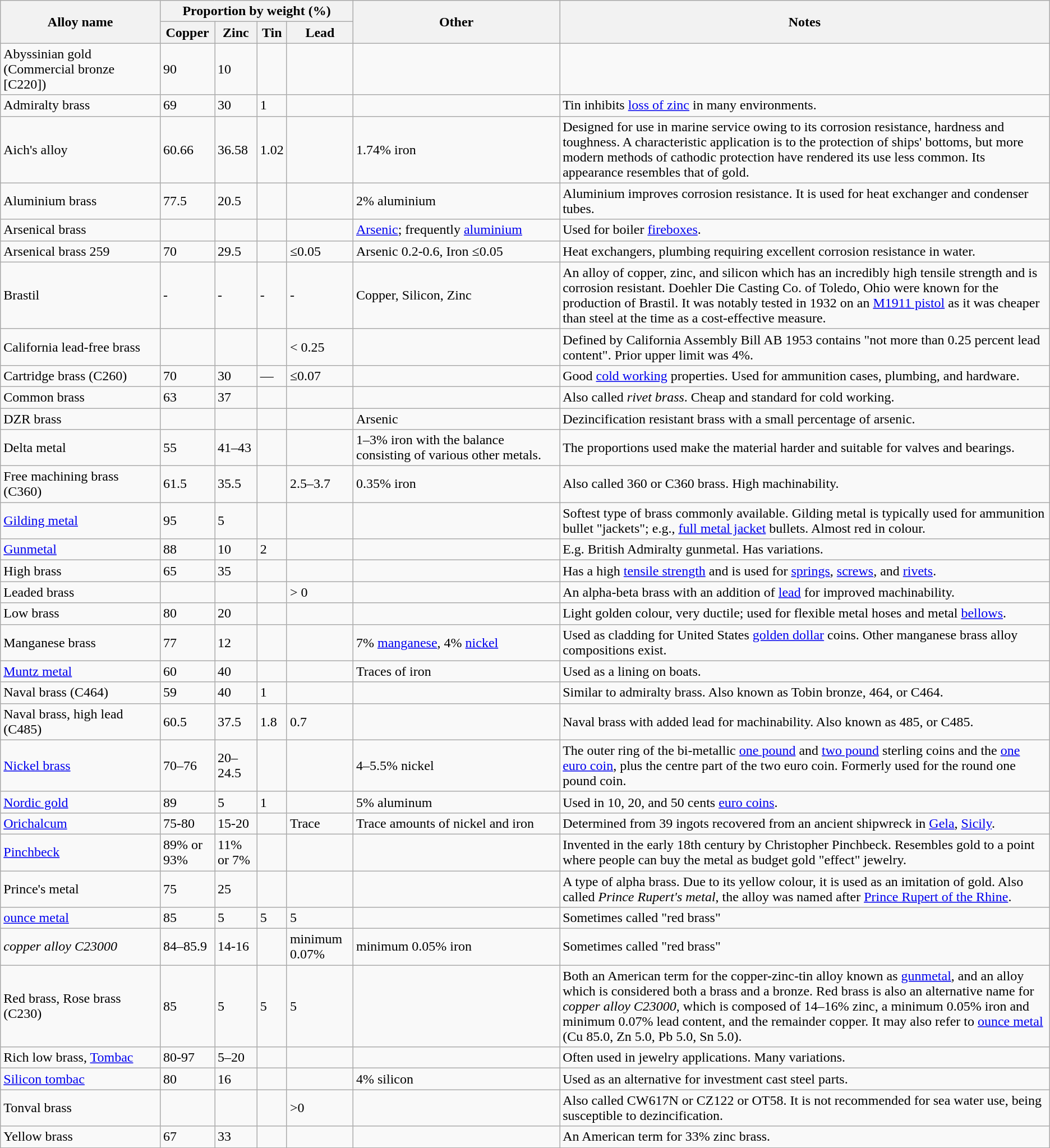<table class="wikitable sortable">
<tr>
<th rowspan=2>Alloy name</th>
<th colspan=4>Proportion by weight (%)</th>
<th rowspan=2 class="unsortable">Other</th>
<th rowspan=2 class="unsortable">Notes</th>
</tr>
<tr>
<th>Copper</th>
<th>Zinc</th>
<th>Tin</th>
<th>Lead</th>
</tr>
<tr>
<td>Abyssinian gold (Commercial bronze [C220])</td>
<td>90</td>
<td>10</td>
<td></td>
<td></td>
<td></td>
<td></td>
</tr>
<tr>
<td>Admiralty brass</td>
<td>69</td>
<td>30</td>
<td>1</td>
<td></td>
<td></td>
<td>Tin inhibits <a href='#'>loss of zinc</a> in many environments.</td>
</tr>
<tr>
<td>Aich's alloy</td>
<td>60.66</td>
<td>36.58</td>
<td>1.02</td>
<td></td>
<td>1.74% iron</td>
<td>Designed for use in marine service owing to its corrosion resistance, hardness and toughness. A characteristic application is to the protection of ships' bottoms, but more modern methods of cathodic protection have rendered its use less common. Its appearance resembles that of gold.</td>
</tr>
<tr>
<td>Aluminium brass</td>
<td>77.5</td>
<td>20.5</td>
<td></td>
<td></td>
<td>2% aluminium</td>
<td>Aluminium improves corrosion resistance. It is used for heat exchanger and condenser tubes.</td>
</tr>
<tr>
<td>Arsenical brass</td>
<td></td>
<td></td>
<td></td>
<td></td>
<td style="white-space:nowrap"><a href='#'>Arsenic</a>; frequently <a href='#'>aluminium</a></td>
<td>Used for boiler <a href='#'>fireboxes</a>.</td>
</tr>
<tr>
<td>Arsenical brass 259</td>
<td>70</td>
<td>29.5</td>
<td></td>
<td>≤0.05</td>
<td>Arsenic 0.2-0.6, Iron ≤0.05</td>
<td>Heat exchangers, plumbing requiring excellent corrosion resistance in water.</td>
</tr>
<tr>
<td>Brastil</td>
<td>-</td>
<td>-</td>
<td>-</td>
<td>-</td>
<td>Copper, Silicon, Zinc</td>
<td>An alloy of copper, zinc, and silicon which has an incredibly high tensile strength and is corrosion resistant. Doehler Die Casting Co. of Toledo, Ohio were known for the production of Brastil. It was notably tested in 1932 on an <a href='#'>M1911 pistol</a> as it was cheaper than steel at the time as a cost-effective measure.</td>
</tr>
<tr>
<td>California lead-free brass</td>
<td></td>
<td></td>
<td></td>
<td>< 0.25</td>
<td></td>
<td>Defined by California Assembly Bill AB 1953 contains "not more than 0.25 percent lead content". Prior upper limit was 4%.</td>
</tr>
<tr>
<td>Cartridge brass (C260)</td>
<td>70</td>
<td>30</td>
<td>—</td>
<td>≤0.07</td>
<td></td>
<td>Good <a href='#'>cold working</a> properties. Used for ammunition cases, plumbing, and hardware.</td>
</tr>
<tr>
<td>Common brass</td>
<td>63</td>
<td>37</td>
<td></td>
<td></td>
<td></td>
<td>Also called <em>rivet brass</em>. Cheap and standard for cold working.</td>
</tr>
<tr>
<td>DZR brass</td>
<td></td>
<td></td>
<td></td>
<td></td>
<td>Arsenic</td>
<td>Dezincification resistant brass with a small percentage of arsenic.</td>
</tr>
<tr>
<td>Delta metal</td>
<td>55</td>
<td>41–43</td>
<td></td>
<td></td>
<td>1–3% iron with the balance consisting of various other metals.</td>
<td>The proportions used make the material harder and suitable for valves and bearings.</td>
</tr>
<tr>
<td>Free machining brass (C360)</td>
<td>61.5</td>
<td>35.5</td>
<td></td>
<td>2.5–3.7</td>
<td>0.35% iron</td>
<td>Also called 360 or C360 brass. High machinability.</td>
</tr>
<tr>
<td><a href='#'>Gilding metal</a></td>
<td>95</td>
<td>5</td>
<td></td>
<td></td>
<td></td>
<td>Softest type of brass commonly available. Gilding metal is typically used for ammunition bullet "jackets"; e.g., <a href='#'>full metal jacket</a> bullets. Almost red in colour.</td>
</tr>
<tr>
<td><a href='#'>Gunmetal</a></td>
<td>88</td>
<td>10</td>
<td>2</td>
<td></td>
<td></td>
<td>E.g. British Admiralty gunmetal. Has variations.</td>
</tr>
<tr>
<td>High brass</td>
<td>65</td>
<td>35</td>
<td></td>
<td></td>
<td></td>
<td>Has a high <a href='#'>tensile strength</a> and is used for <a href='#'>springs</a>, <a href='#'>screws</a>, and <a href='#'>rivets</a>.</td>
</tr>
<tr>
<td>Leaded brass</td>
<td></td>
<td></td>
<td></td>
<td>> 0</td>
<td></td>
<td>An alpha-beta brass with an addition of <a href='#'>lead</a> for improved machinability.</td>
</tr>
<tr>
<td>Low brass</td>
<td>80</td>
<td>20</td>
<td></td>
<td></td>
<td></td>
<td>Light golden colour, very ductile; used for flexible metal hoses and metal <a href='#'>bellows</a>.</td>
</tr>
<tr>
<td>Manganese brass</td>
<td>77</td>
<td>12</td>
<td></td>
<td></td>
<td>7% <a href='#'>manganese</a>, 4% <a href='#'>nickel</a></td>
<td>Used as cladding for United States <a href='#'>golden dollar</a> coins. Other manganese brass alloy compositions exist.</td>
</tr>
<tr>
<td><a href='#'>Muntz metal</a></td>
<td>60</td>
<td>40</td>
<td></td>
<td></td>
<td>Traces of iron</td>
<td>Used as a lining on boats.</td>
</tr>
<tr>
<td>Naval brass (C464)</td>
<td>59</td>
<td>40</td>
<td>1</td>
<td></td>
<td></td>
<td>Similar to admiralty brass. Also known as Tobin bronze, 464, or C464.</td>
</tr>
<tr>
<td>Naval brass, high lead (C485)</td>
<td>60.5</td>
<td>37.5</td>
<td>1.8</td>
<td>0.7</td>
<td></td>
<td>Naval brass with added lead for machinability. Also known as 485, or C485.</td>
</tr>
<tr>
<td><a href='#'>Nickel brass</a></td>
<td>70–76</td>
<td>20–24.5</td>
<td></td>
<td></td>
<td>4–5.5% nickel</td>
<td>The outer ring of the bi-metallic <a href='#'>one pound</a> and <a href='#'>two pound</a> sterling coins and the <a href='#'>one euro coin</a>, plus the centre part of the two euro coin. Formerly used for the round one pound coin.</td>
</tr>
<tr>
<td><a href='#'>Nordic gold</a></td>
<td>89</td>
<td>5</td>
<td>1</td>
<td></td>
<td>5% aluminum</td>
<td>Used in 10, 20, and 50 cents <a href='#'>euro coins</a>.</td>
</tr>
<tr>
<td><a href='#'>Orichalcum</a></td>
<td>75-80</td>
<td>15-20</td>
<td></td>
<td>Trace</td>
<td>Trace amounts of nickel and iron</td>
<td>Determined from 39 ingots recovered from an ancient shipwreck in <a href='#'>Gela</a>, <a href='#'>Sicily</a>.</td>
</tr>
<tr>
<td><a href='#'>Pinchbeck</a></td>
<td>89% or 93%</td>
<td>11% or 7%</td>
<td></td>
<td></td>
<td></td>
<td>Invented in the early 18th century by Christopher Pinchbeck. Resembles gold to a point where people can buy the metal as budget gold "effect" jewelry.</td>
</tr>
<tr>
<td>Prince's metal</td>
<td>75</td>
<td>25</td>
<td></td>
<td></td>
<td></td>
<td>A type of alpha brass. Due to its yellow colour, it is used as an imitation of gold. Also called <em>Prince Rupert's metal</em>, the alloy was named after <a href='#'>Prince Rupert of the Rhine</a>.</td>
</tr>
<tr>
<td><a href='#'>ounce metal</a></td>
<td>85</td>
<td>5</td>
<td>5</td>
<td>5</td>
<td></td>
<td>Sometimes called "red brass"</td>
</tr>
<tr>
<td><em>copper alloy C23000</em></td>
<td>84–85.9</td>
<td>14-16</td>
<td></td>
<td>minimum 0.07%</td>
<td>minimum 0.05% iron</td>
<td> Sometimes called "red brass"</td>
</tr>
<tr>
<td>Red brass, Rose brass (C230)</td>
<td>85</td>
<td>5</td>
<td>5</td>
<td>5</td>
<td></td>
<td>Both an American term for the copper-zinc-tin alloy known as <a href='#'>gunmetal</a>, and an alloy which is considered both a brass and a bronze. Red brass is also an alternative name for <em>copper alloy C23000</em>, which is composed of 14–16% zinc, a minimum 0.05% iron and minimum 0.07% lead content, and the remainder copper. It may also refer to <a href='#'>ounce metal</a> (Cu 85.0, Zn 5.0, Pb 5.0, Sn 5.0).</td>
</tr>
<tr>
<td style="white-space:nowrap">Rich low brass, <a href='#'>Tombac</a></td>
<td>80-97</td>
<td>5–20</td>
<td></td>
<td></td>
<td></td>
<td>Often used in jewelry applications. Many variations.</td>
</tr>
<tr>
<td><a href='#'>Silicon tombac</a></td>
<td>80</td>
<td>16</td>
<td></td>
<td></td>
<td>4% silicon</td>
<td>Used as an alternative for investment cast steel parts.</td>
</tr>
<tr>
<td>Tonval brass</td>
<td></td>
<td></td>
<td></td>
<td>>0</td>
<td></td>
<td>Also called CW617N or CZ122 or OT58. It is not recommended for sea water use, being susceptible to dezincification.</td>
</tr>
<tr>
<td>Yellow brass</td>
<td>67</td>
<td>33</td>
<td></td>
<td></td>
<td></td>
<td>An American term for 33% zinc brass.</td>
</tr>
</table>
